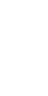<table style="center:collapse; :0; :0 auto">
<tr>
<td><br>















</td>
<td style="padding:4em 0 0 2em;vertical-align:top;background-color:white;"></td>
</tr>
</table>
